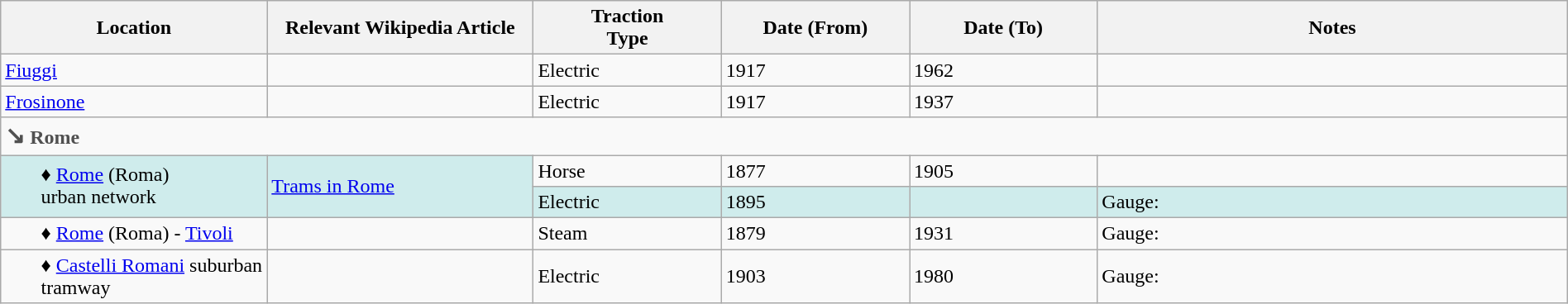<table class="wikitable" style="width:100%;">
<tr>
<th style="width:17%;">Location</th>
<th style="width:17%;">Relevant Wikipedia Article</th>
<th style="width:12%;">Traction<br>Type</th>
<th style="width:12%;">Date (From)</th>
<th style="width:12%;">Date (To)</th>
<th style="width:30%;">Notes</th>
</tr>
<tr>
<td><a href='#'>Fiuggi</a></td>
<td> </td>
<td>Electric</td>
<td>1917</td>
<td>1962</td>
<td> </td>
</tr>
<tr>
<td><a href='#'>Frosinone</a></td>
<td> </td>
<td>Electric</td>
<td>1917</td>
<td>1937</td>
<td> </td>
</tr>
<tr>
<td style="color:#505050;" colspan=6><strong><big>↘</big> Rome</strong></td>
</tr>
<tr>
<td style="background:#CFECEC; padding-left: 2em;" rowspan=2>♦ <a href='#'>Rome</a> (Roma)<br>  urban network</td>
<td style="background:#CFECEC" rowspan="2"><a href='#'>Trams in Rome</a></td>
<td>Horse</td>
<td>1877</td>
<td>1905</td>
<td> </td>
</tr>
<tr style="background:#CFECEC">
<td>Electric</td>
<td>1895</td>
<td> </td>
<td>Gauge: </td>
</tr>
<tr>
<td style="padding-left: 2em;">♦ <a href='#'>Rome</a> (Roma) - <a href='#'>Tivoli</a></td>
<td> </td>
<td>Steam</td>
<td>1879</td>
<td>1931</td>
<td>Gauge: </td>
</tr>
<tr>
<td style="padding-left: 2em;">♦ <a href='#'>Castelli Romani</a> suburban<br>  tramway</td>
<td> </td>
<td>Electric</td>
<td>1903</td>
<td>1980</td>
<td>Gauge: </td>
</tr>
</table>
